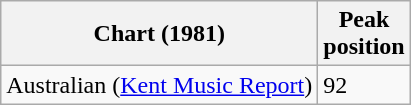<table class="wikitable sortable plainrowheaders">
<tr>
<th scope="col">Chart (1981)</th>
<th scope="col">Peak<br>position</th>
</tr>
<tr>
<td>Australian (<a href='#'>Kent Music Report</a>)</td>
<td>92</td>
</tr>
</table>
